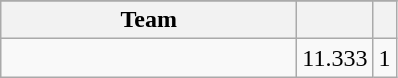<table class="wikitable">
<tr>
</tr>
<tr>
<th width=190>Team</th>
<th></th>
<th></th>
</tr>
<tr>
<td></td>
<td align=right>11.333</td>
<td align=center>1</td>
</tr>
</table>
